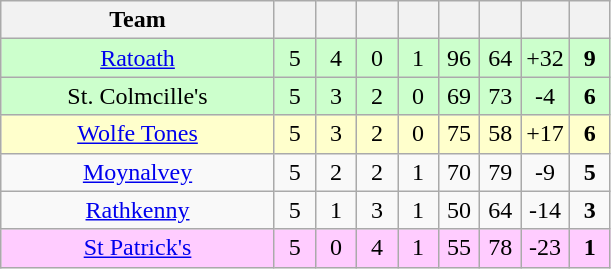<table class="wikitable" style="text-align:center">
<tr>
<th style="width:175px;">Team</th>
<th width="20"></th>
<th width="20"></th>
<th width="20"></th>
<th width="20"></th>
<th width="20"></th>
<th width="20"></th>
<th width="20"></th>
<th width="20"></th>
</tr>
<tr style="background:#cfc;">
<td><a href='#'>Ratoath</a></td>
<td>5</td>
<td>4</td>
<td>0</td>
<td>1</td>
<td>96</td>
<td>64</td>
<td>+32</td>
<td><strong>9</strong></td>
</tr>
<tr style="background:#cfc;">
<td>St. Colmcille's</td>
<td>5</td>
<td>3</td>
<td>2</td>
<td>0</td>
<td>69</td>
<td>73</td>
<td>-4</td>
<td><strong>6</strong></td>
</tr>
<tr style="background:#ffffcc;">
<td><a href='#'>Wolfe Tones</a></td>
<td>5</td>
<td>3</td>
<td>2</td>
<td>0</td>
<td>75</td>
<td>58</td>
<td>+17</td>
<td><strong>6</strong></td>
</tr>
<tr>
<td><a href='#'>Moynalvey</a></td>
<td>5</td>
<td>2</td>
<td>2</td>
<td>1</td>
<td>70</td>
<td>79</td>
<td>-9</td>
<td><strong>5</strong></td>
</tr>
<tr>
<td><a href='#'>Rathkenny</a></td>
<td>5</td>
<td>1</td>
<td>3</td>
<td>1</td>
<td>50</td>
<td>64</td>
<td>-14</td>
<td><strong>3</strong></td>
</tr>
<tr style="background:#fcf;">
<td><a href='#'>St Patrick's</a></td>
<td>5</td>
<td>0</td>
<td>4</td>
<td>1</td>
<td>55</td>
<td>78</td>
<td>-23</td>
<td><strong>1</strong></td>
</tr>
</table>
